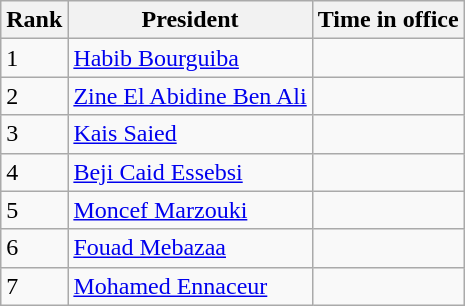<table class="wikitable sortable">
<tr>
<th>Rank</th>
<th>President</th>
<th>Time in office</th>
</tr>
<tr>
<td>1</td>
<td><a href='#'>Habib Bourguiba</a></td>
<td></td>
</tr>
<tr>
<td>2</td>
<td><a href='#'>Zine El Abidine Ben Ali</a></td>
<td></td>
</tr>
<tr>
<td>3</td>
<td><a href='#'>Kais Saied</a></td>
<td></td>
</tr>
<tr>
<td>4</td>
<td><a href='#'>Beji Caid Essebsi</a></td>
<td></td>
</tr>
<tr>
<td>5</td>
<td><a href='#'>Moncef Marzouki</a></td>
<td></td>
</tr>
<tr>
<td>6</td>
<td><a href='#'>Fouad Mebazaa</a> <br> </td>
<td></td>
</tr>
<tr>
<td>7</td>
<td><a href='#'>Mohamed Ennaceur</a> <br> </td>
<td></td>
</tr>
</table>
